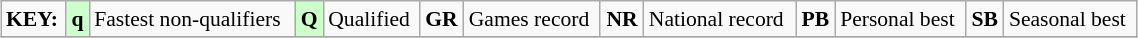<table class="wikitable" style="margin:0.5em auto; font-size:90%;position:relative;" width=60%>
<tr>
<td><strong>KEY:</strong></td>
<td bgcolor=ccffcc align=center><strong>q</strong></td>
<td>Fastest non-qualifiers</td>
<td bgcolor=ccffcc align=center><strong>Q</strong></td>
<td>Qualified</td>
<td align=center><strong>GR</strong></td>
<td>Games record</td>
<td align=center><strong>NR</strong></td>
<td>National record</td>
<td align=center><strong>PB</strong></td>
<td>Personal best</td>
<td align=center><strong>SB</strong></td>
<td>Seasonal best</td>
</tr>
<tr>
</tr>
</table>
